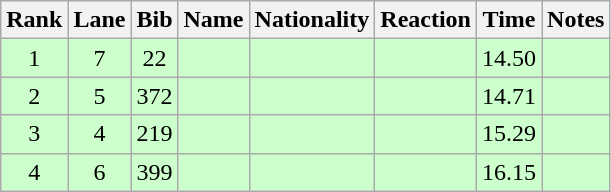<table class="wikitable sortable" style="text-align:center">
<tr>
<th>Rank</th>
<th>Lane</th>
<th>Bib</th>
<th>Name</th>
<th>Nationality</th>
<th>Reaction</th>
<th>Time</th>
<th>Notes</th>
</tr>
<tr bgcolor=ccffcc>
<td>1</td>
<td>7</td>
<td>22</td>
<td align=left></td>
<td align=left></td>
<td></td>
<td>14.50</td>
<td><strong></strong></td>
</tr>
<tr bgcolor=ccffcc>
<td>2</td>
<td>5</td>
<td>372</td>
<td align=left></td>
<td align=left></td>
<td></td>
<td>14.71</td>
<td><strong></strong></td>
</tr>
<tr bgcolor=ccffcc>
<td>3</td>
<td>4</td>
<td>219</td>
<td align=left></td>
<td align=left></td>
<td></td>
<td>15.29</td>
<td><strong></strong></td>
</tr>
<tr bgcolor=ccffcc>
<td>4</td>
<td>6</td>
<td>399</td>
<td align=left></td>
<td align=left></td>
<td></td>
<td>16.15</td>
<td><strong></strong></td>
</tr>
</table>
